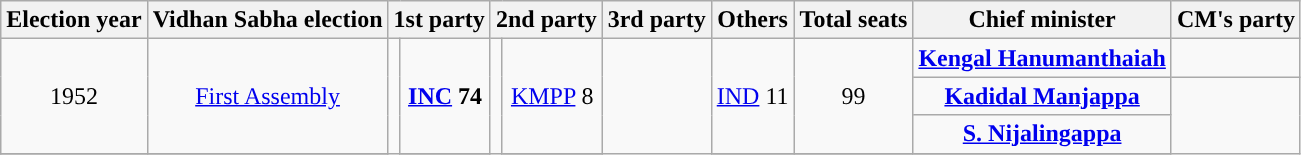<table class="wikitable" style="text-align:center">
<tr>
<th>Election year</th>
<th>Vidhan Sabha election</th>
<th colspan="2">1st party</th>
<th colspan="2">2nd party</th>
<th colspan="2">3rd party</th>
<th>Others</th>
<th>Total seats</th>
<th>Chief minister</th>
<th colspan=2>CM's party</th>
</tr>
<tr>
<td rowspan=3>1952</td>
<td rowspan=3><a href='#'>First Assembly</a></td>
<td rowspan=13 style="background-color: "></td>
<td rowspan=3><strong><a href='#'>INC</a> 74</strong></td>
<td rowspan=4 style="background-color: "></td>
<td rowspan=3><a href='#'>KMPP</a> 8</td>
<td colspan=2 rowspan=4></td>
<td rowspan=3><a href='#'>IND</a> 11</td>
<td rowspan=3>99</td>
<td><strong><a href='#'>Kengal Hanumanthaiah</a></strong></td>
<td></td>
</tr>
<tr>
<td><strong><a href='#'>Kadidal Manjappa</a></strong></td>
</tr>
<tr>
<td><strong><a href='#'>S. Nijalingappa</a></strong></td>
</tr>
<tr>
</tr>
</table>
